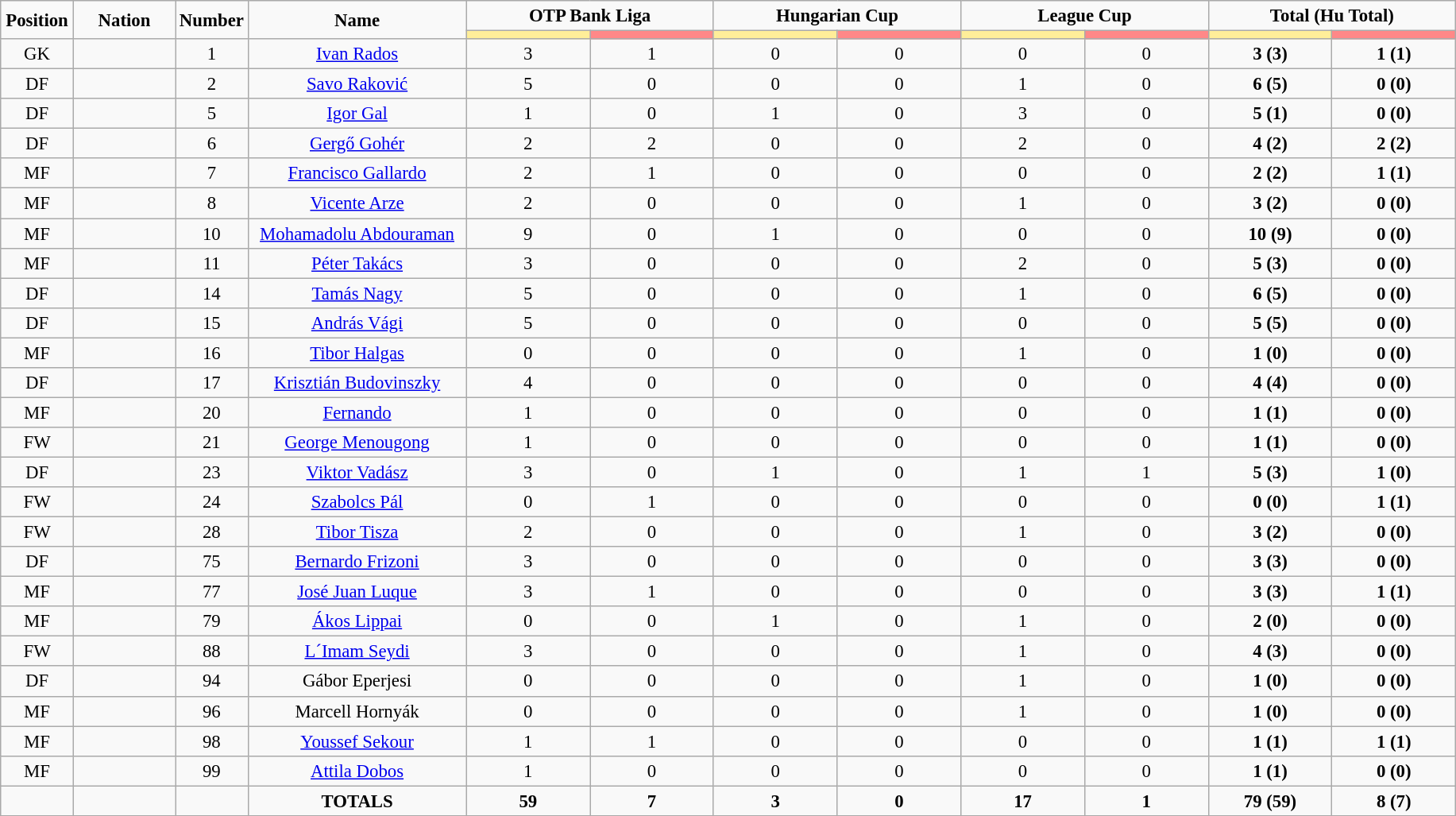<table class="wikitable" style="font-size: 95%; text-align: center;">
<tr>
<td rowspan="2" width="5%" align="center"><strong>Position</strong></td>
<td rowspan="2" width="7%" align="center"><strong>Nation</strong></td>
<td rowspan="2" width="5%" align="center"><strong>Number</strong></td>
<td rowspan="2" width="15%" align="center"><strong>Name</strong></td>
<td colspan="2" align="center"><strong>OTP Bank Liga</strong></td>
<td colspan="2" align="center"><strong>Hungarian Cup</strong></td>
<td colspan="2" align="center"><strong>League Cup</strong></td>
<td colspan="2" align="center"><strong>Total (Hu Total)</strong></td>
</tr>
<tr>
<th width=60 style="background: #FFEE99"></th>
<th width=60 style="background: #FF8888"></th>
<th width=60 style="background: #FFEE99"></th>
<th width=60 style="background: #FF8888"></th>
<th width=60 style="background: #FFEE99"></th>
<th width=60 style="background: #FF8888"></th>
<th width=60 style="background: #FFEE99"></th>
<th width=60 style="background: #FF8888"></th>
</tr>
<tr>
<td>GK</td>
<td></td>
<td>1</td>
<td><a href='#'>Ivan Rados</a></td>
<td>3</td>
<td>1</td>
<td>0</td>
<td>0</td>
<td>0</td>
<td>0</td>
<td><strong>3 (3)</strong></td>
<td><strong>1 (1)</strong></td>
</tr>
<tr>
<td>DF</td>
<td></td>
<td>2</td>
<td><a href='#'>Savo Raković</a></td>
<td>5</td>
<td>0</td>
<td>0</td>
<td>0</td>
<td>1</td>
<td>0</td>
<td><strong>6 (5)</strong></td>
<td><strong>0 (0)</strong></td>
</tr>
<tr>
<td>DF</td>
<td></td>
<td>5</td>
<td><a href='#'>Igor Gal</a></td>
<td>1</td>
<td>0</td>
<td>1</td>
<td>0</td>
<td>3</td>
<td>0</td>
<td><strong>5 (1)</strong></td>
<td><strong>0 (0)</strong></td>
</tr>
<tr>
<td>DF</td>
<td></td>
<td>6</td>
<td><a href='#'>Gergő Gohér</a></td>
<td>2</td>
<td>2</td>
<td>0</td>
<td>0</td>
<td>2</td>
<td>0</td>
<td><strong>4 (2)</strong></td>
<td><strong>2 (2)</strong></td>
</tr>
<tr>
<td>MF</td>
<td></td>
<td>7</td>
<td><a href='#'>Francisco Gallardo</a></td>
<td>2</td>
<td>1</td>
<td>0</td>
<td>0</td>
<td>0</td>
<td>0</td>
<td><strong>2 (2)</strong></td>
<td><strong>1 (1)</strong></td>
</tr>
<tr>
<td>MF</td>
<td></td>
<td>8</td>
<td><a href='#'>Vicente Arze</a></td>
<td>2</td>
<td>0</td>
<td>0</td>
<td>0</td>
<td>1</td>
<td>0</td>
<td><strong>3 (2)</strong></td>
<td><strong>0 (0)</strong></td>
</tr>
<tr>
<td>MF</td>
<td></td>
<td>10</td>
<td><a href='#'>Mohamadolu Abdouraman</a></td>
<td>9</td>
<td>0</td>
<td>1</td>
<td>0</td>
<td>0</td>
<td>0</td>
<td><strong>10 (9)</strong></td>
<td><strong>0 (0)</strong></td>
</tr>
<tr>
<td>MF</td>
<td></td>
<td>11</td>
<td><a href='#'>Péter Takács</a></td>
<td>3</td>
<td>0</td>
<td>0</td>
<td>0</td>
<td>2</td>
<td>0</td>
<td><strong>5 (3)</strong></td>
<td><strong>0 (0)</strong></td>
</tr>
<tr>
<td>DF</td>
<td></td>
<td>14</td>
<td><a href='#'>Tamás Nagy</a></td>
<td>5</td>
<td>0</td>
<td>0</td>
<td>0</td>
<td>1</td>
<td>0</td>
<td><strong>6 (5)</strong></td>
<td><strong>0 (0)</strong></td>
</tr>
<tr>
<td>DF</td>
<td></td>
<td>15</td>
<td><a href='#'>András Vági</a></td>
<td>5</td>
<td>0</td>
<td>0</td>
<td>0</td>
<td>0</td>
<td>0</td>
<td><strong>5 (5)</strong></td>
<td><strong>0 (0)</strong></td>
</tr>
<tr>
<td>MF</td>
<td></td>
<td>16</td>
<td><a href='#'>Tibor Halgas</a></td>
<td>0</td>
<td>0</td>
<td>0</td>
<td>0</td>
<td>1</td>
<td>0</td>
<td><strong>1 (0)</strong></td>
<td><strong>0 (0)</strong></td>
</tr>
<tr>
<td>DF</td>
<td></td>
<td>17</td>
<td><a href='#'>Krisztián Budovinszky</a></td>
<td>4</td>
<td>0</td>
<td>0</td>
<td>0</td>
<td>0</td>
<td>0</td>
<td><strong>4 (4)</strong></td>
<td><strong>0 (0)</strong></td>
</tr>
<tr>
<td>MF</td>
<td></td>
<td>20</td>
<td><a href='#'>Fernando</a></td>
<td>1</td>
<td>0</td>
<td>0</td>
<td>0</td>
<td>0</td>
<td>0</td>
<td><strong>1 (1)</strong></td>
<td><strong>0 (0)</strong></td>
</tr>
<tr>
<td>FW</td>
<td></td>
<td>21</td>
<td><a href='#'>George Menougong</a></td>
<td>1</td>
<td>0</td>
<td>0</td>
<td>0</td>
<td>0</td>
<td>0</td>
<td><strong>1 (1)</strong></td>
<td><strong>0 (0)</strong></td>
</tr>
<tr>
<td>DF</td>
<td></td>
<td>23</td>
<td><a href='#'>Viktor Vadász</a></td>
<td>3</td>
<td>0</td>
<td>1</td>
<td>0</td>
<td>1</td>
<td>1</td>
<td><strong>5 (3)</strong></td>
<td><strong>1 (0)</strong></td>
</tr>
<tr>
<td>FW</td>
<td></td>
<td>24</td>
<td><a href='#'>Szabolcs Pál</a></td>
<td>0</td>
<td>1</td>
<td>0</td>
<td>0</td>
<td>0</td>
<td>0</td>
<td><strong>0 (0)</strong></td>
<td><strong>1 (1)</strong></td>
</tr>
<tr>
<td>FW</td>
<td></td>
<td>28</td>
<td><a href='#'>Tibor Tisza</a></td>
<td>2</td>
<td>0</td>
<td>0</td>
<td>0</td>
<td>1</td>
<td>0</td>
<td><strong>3 (2)</strong></td>
<td><strong>0 (0)</strong></td>
</tr>
<tr>
<td>DF</td>
<td></td>
<td>75</td>
<td><a href='#'>Bernardo Frizoni</a></td>
<td>3</td>
<td>0</td>
<td>0</td>
<td>0</td>
<td>0</td>
<td>0</td>
<td><strong>3 (3)</strong></td>
<td><strong>0 (0)</strong></td>
</tr>
<tr>
<td>MF</td>
<td></td>
<td>77</td>
<td><a href='#'>José Juan Luque</a></td>
<td>3</td>
<td>1</td>
<td>0</td>
<td>0</td>
<td>0</td>
<td>0</td>
<td><strong>3 (3)</strong></td>
<td><strong>1 (1)</strong></td>
</tr>
<tr>
<td>MF</td>
<td></td>
<td>79</td>
<td><a href='#'>Ákos Lippai</a></td>
<td>0</td>
<td>0</td>
<td>1</td>
<td>0</td>
<td>1</td>
<td>0</td>
<td><strong>2 (0)</strong></td>
<td><strong>0 (0)</strong></td>
</tr>
<tr>
<td>FW</td>
<td> </td>
<td>88</td>
<td><a href='#'>L´Imam Seydi</a></td>
<td>3</td>
<td>0</td>
<td>0</td>
<td>0</td>
<td>1</td>
<td>0</td>
<td><strong>4 (3)</strong></td>
<td><strong>0 (0)</strong></td>
</tr>
<tr>
<td>DF</td>
<td></td>
<td>94</td>
<td>Gábor Eperjesi</td>
<td>0</td>
<td>0</td>
<td>0</td>
<td>0</td>
<td>1</td>
<td>0</td>
<td><strong>1 (0)</strong></td>
<td><strong>0 (0)</strong></td>
</tr>
<tr>
<td>MF</td>
<td></td>
<td>96</td>
<td>Marcell Hornyák</td>
<td>0</td>
<td>0</td>
<td>0</td>
<td>0</td>
<td>1</td>
<td>0</td>
<td><strong>1 (0)</strong></td>
<td><strong>0 (0)</strong></td>
</tr>
<tr>
<td>MF</td>
<td> </td>
<td>98</td>
<td><a href='#'>Youssef Sekour</a></td>
<td>1</td>
<td>1</td>
<td>0</td>
<td>0</td>
<td>0</td>
<td>0</td>
<td><strong>1 (1)</strong></td>
<td><strong>1 (1)</strong></td>
</tr>
<tr>
<td>MF</td>
<td></td>
<td>99</td>
<td><a href='#'>Attila Dobos</a></td>
<td>1</td>
<td>0</td>
<td>0</td>
<td>0</td>
<td>0</td>
<td>0</td>
<td><strong>1 (1)</strong></td>
<td><strong>0 (0)</strong></td>
</tr>
<tr>
<td></td>
<td></td>
<td></td>
<td><strong>TOTALS</strong></td>
<td><strong>59</strong></td>
<td><strong>7</strong></td>
<td><strong>3</strong></td>
<td><strong>0</strong></td>
<td><strong>17</strong></td>
<td><strong>1</strong></td>
<td><strong>79 (59)</strong></td>
<td><strong>8 (7)</strong></td>
</tr>
<tr>
</tr>
</table>
